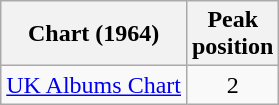<table class="wikitable">
<tr>
<th>Chart (1964)</th>
<th>Peak<br>position</th>
</tr>
<tr>
<td><a href='#'>UK Albums Chart</a></td>
<td align=center>2</td>
</tr>
</table>
